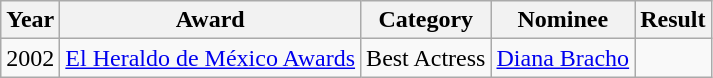<table class="wikitable plainrowheaders" style="text-align:center;">
<tr>
<th scope="col">Year</th>
<th scope="col">Award</th>
<th scope="col">Category</th>
<th scope="col">Nominee</th>
<th scope="col">Result</th>
</tr>
<tr>
<td>2002</td>
<td><a href='#'>El Heraldo de México Awards</a></td>
<td>Best Actress</td>
<td><a href='#'>Diana Bracho</a></td>
<td></td>
</tr>
</table>
